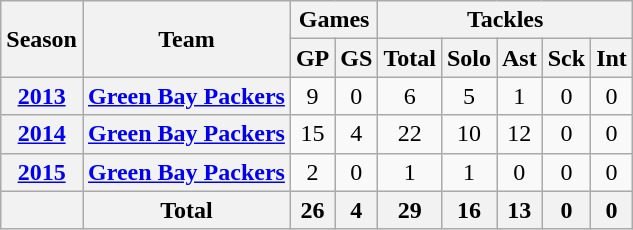<table class=wikitable style="text-align:center;">
<tr>
<th rowspan=2>Season</th>
<th rowspan=2>Team</th>
<th colspan=2>Games</th>
<th colspan=5>Tackles</th>
</tr>
<tr>
<th>GP</th>
<th>GS</th>
<th>Total</th>
<th>Solo</th>
<th>Ast</th>
<th>Sck</th>
<th>Int</th>
</tr>
<tr>
<th><a href='#'>2013</a></th>
<th><a href='#'>Green Bay Packers</a></th>
<td>9</td>
<td>0</td>
<td>6</td>
<td>5</td>
<td>1</td>
<td>0</td>
<td>0</td>
</tr>
<tr>
<th><a href='#'>2014</a></th>
<th><a href='#'>Green Bay Packers</a></th>
<td>15</td>
<td>4</td>
<td>22</td>
<td>10</td>
<td>12</td>
<td>0</td>
<td>0</td>
</tr>
<tr>
<th><a href='#'>2015</a></th>
<th><a href='#'>Green Bay Packers</a></th>
<td>2</td>
<td>0</td>
<td>1</td>
<td>1</td>
<td>0</td>
<td>0</td>
<td>0</td>
</tr>
<tr>
<th></th>
<th>Total</th>
<th>26</th>
<th>4</th>
<th>29</th>
<th>16</th>
<th>13</th>
<th>0</th>
<th>0</th>
</tr>
</table>
